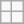<table class="wikitable">
<tr>
<td></td>
<td></td>
</tr>
<tr>
<td></td>
<td></td>
</tr>
<tr>
</tr>
</table>
